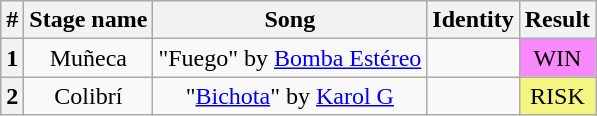<table class="wikitable plainrowheaders" style="text-align: center">
<tr>
<th>#</th>
<th>Stage name</th>
<th>Song</th>
<th>Identity</th>
<th>Result</th>
</tr>
<tr>
<th>1</th>
<td>Muñeca</td>
<td>"Fuego" by <a href='#'>Bomba Estéreo</a></td>
<td></td>
<td bgcolor=#F888FD>WIN</td>
</tr>
<tr>
<th>2</th>
<td>Colibrí</td>
<td>"<a href='#'>Bichota</a>" by <a href='#'>Karol G</a></td>
<td></td>
<td bgcolor=#F3F781>RISK</td>
</tr>
</table>
